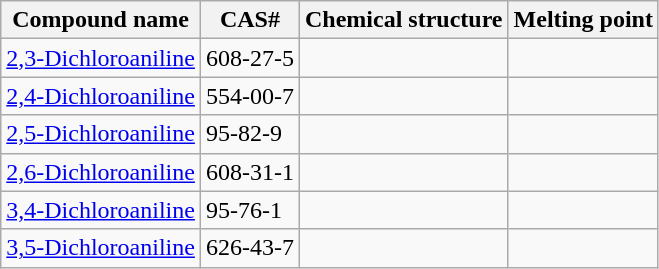<table class="wikitable">
<tr>
<th>Compound name</th>
<th>CAS#</th>
<th>Chemical structure</th>
<th>Melting point</th>
</tr>
<tr>
<td><a href='#'>2,3-Dichloroaniline</a></td>
<td>608-27-5</td>
<td></td>
<td></td>
</tr>
<tr>
<td><a href='#'>2,4-Dichloroaniline</a></td>
<td>554-00-7</td>
<td></td>
<td></td>
</tr>
<tr>
<td><a href='#'>2,5-Dichloroaniline</a></td>
<td>95-82-9</td>
<td></td>
<td></td>
</tr>
<tr>
<td><a href='#'>2,6-Dichloroaniline</a></td>
<td>608-31-1</td>
<td></td>
<td></td>
</tr>
<tr>
<td><a href='#'>3,4-Dichloroaniline</a></td>
<td>95-76-1</td>
<td></td>
<td></td>
</tr>
<tr>
<td><a href='#'>3,5-Dichloroaniline</a></td>
<td>626-43-7</td>
<td></td>
<td></td>
</tr>
</table>
